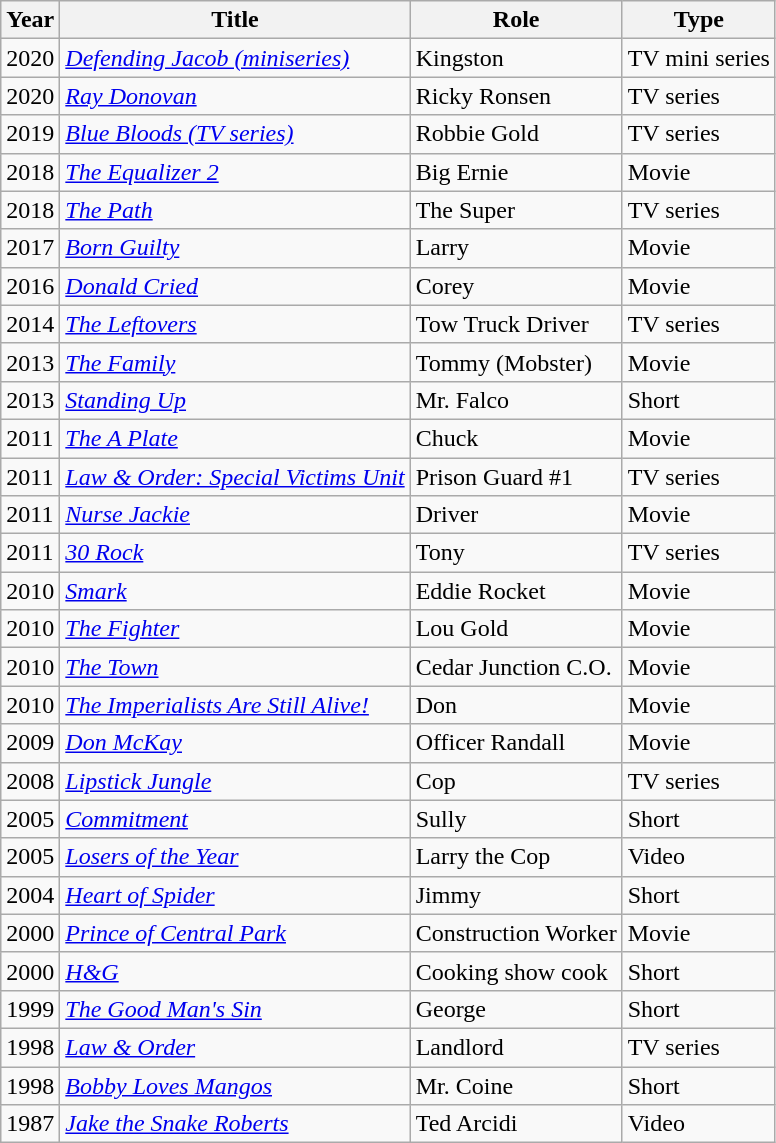<table class="wikitable">
<tr>
<th>Year</th>
<th>Title</th>
<th>Role</th>
<th>Type</th>
</tr>
<tr>
<td>2020</td>
<td><em><a href='#'>Defending Jacob (miniseries)</a></em></td>
<td>Kingston</td>
<td>TV mini series</td>
</tr>
<tr>
<td>2020</td>
<td><em><a href='#'>Ray Donovan</a></em></td>
<td>Ricky Ronsen</td>
<td>TV series</td>
</tr>
<tr>
<td>2019</td>
<td><em><a href='#'>Blue Bloods (TV series)</a></em> </td>
<td>Robbie Gold</td>
<td>TV series</td>
</tr>
<tr>
<td>2018</td>
<td><em><a href='#'>The Equalizer 2</a></em> </td>
<td>Big Ernie</td>
<td>Movie</td>
</tr>
<tr>
<td>2018</td>
<td><em><a href='#'>The Path</a></em></td>
<td>The Super</td>
<td>TV series</td>
</tr>
<tr>
<td>2017</td>
<td><em><a href='#'>Born Guilty</a></em></td>
<td>Larry</td>
<td>Movie</td>
</tr>
<tr>
<td>2016</td>
<td><em><a href='#'>Donald Cried</a></em> </td>
<td>Corey</td>
<td>Movie</td>
</tr>
<tr>
<td>2014</td>
<td><em><a href='#'>The Leftovers</a></em></td>
<td>Tow Truck Driver</td>
<td>TV series</td>
</tr>
<tr>
<td>2013</td>
<td><em><a href='#'>The Family</a></em></td>
<td>Tommy (Mobster)</td>
<td>Movie</td>
</tr>
<tr>
<td>2013</td>
<td><em><a href='#'>Standing Up</a></em></td>
<td>Mr. Falco</td>
<td>Short</td>
</tr>
<tr>
<td>2011</td>
<td><em><a href='#'>The A Plate</a></em></td>
<td>Chuck</td>
<td>Movie</td>
</tr>
<tr>
<td>2011</td>
<td><em><a href='#'>Law & Order: Special Victims Unit</a></em></td>
<td>Prison Guard #1</td>
<td>TV series</td>
</tr>
<tr>
<td>2011</td>
<td><em><a href='#'>Nurse Jackie</a></em></td>
<td>Driver</td>
<td>Movie</td>
</tr>
<tr>
<td>2011</td>
<td><em><a href='#'>30 Rock</a></em></td>
<td>Tony</td>
<td>TV series</td>
</tr>
<tr>
<td>2010</td>
<td><em><a href='#'>Smark</a></em></td>
<td>Eddie Rocket</td>
<td>Movie</td>
</tr>
<tr>
<td>2010</td>
<td><em><a href='#'>The Fighter</a></em></td>
<td>Lou Gold</td>
<td>Movie</td>
</tr>
<tr>
<td>2010</td>
<td><em><a href='#'>The Town</a></em></td>
<td>Cedar Junction C.O.</td>
<td>Movie</td>
</tr>
<tr>
<td>2010</td>
<td><em><a href='#'>The Imperialists Are Still Alive!</a></em></td>
<td>Don</td>
<td>Movie</td>
</tr>
<tr>
<td>2009</td>
<td><em><a href='#'>Don McKay</a></em> </td>
<td>Officer Randall</td>
<td>Movie</td>
</tr>
<tr>
<td>2008</td>
<td><em><a href='#'>Lipstick Jungle</a></em></td>
<td>Cop</td>
<td>TV series</td>
</tr>
<tr>
<td>2005</td>
<td><em><a href='#'>Commitment</a></em></td>
<td>Sully</td>
<td>Short</td>
</tr>
<tr>
<td>2005</td>
<td><em><a href='#'>Losers of the Year</a></em></td>
<td>Larry the Cop</td>
<td>Video</td>
</tr>
<tr>
<td>2004</td>
<td><em><a href='#'>Heart of Spider</a></em></td>
<td>Jimmy</td>
<td>Short</td>
</tr>
<tr>
<td>2000</td>
<td><em><a href='#'>Prince of Central Park</a></em></td>
<td>Construction Worker</td>
<td>Movie</td>
</tr>
<tr>
<td>2000</td>
<td><em><a href='#'>H&G</a></em></td>
<td>Cooking show cook</td>
<td>Short</td>
</tr>
<tr>
<td>1999</td>
<td><em><a href='#'>The Good Man's Sin</a></em></td>
<td>George</td>
<td>Short</td>
</tr>
<tr>
<td>1998</td>
<td><em><a href='#'>Law & Order</a></em></td>
<td>Landlord</td>
<td>TV series</td>
</tr>
<tr>
<td>1998</td>
<td><em><a href='#'>Bobby Loves Mangos</a></em></td>
<td>Mr. Coine</td>
<td>Short</td>
</tr>
<tr>
<td>1987</td>
<td><em><a href='#'>Jake the Snake Roberts</a></em></td>
<td>Ted Arcidi</td>
<td>Video</td>
</tr>
</table>
